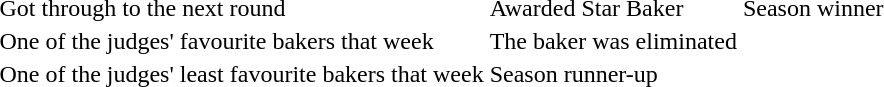<table>
<tr>
<td> Got through to the next round</td>
<td> Awarded Star Baker</td>
<td> Season winner</td>
</tr>
<tr>
<td> One of the judges' favourite bakers that week</td>
<td> The baker was eliminated</td>
</tr>
<tr>
<td> One of the judges' least favourite bakers that week</td>
<td> Season runner-up</td>
</tr>
<tr>
</tr>
</table>
